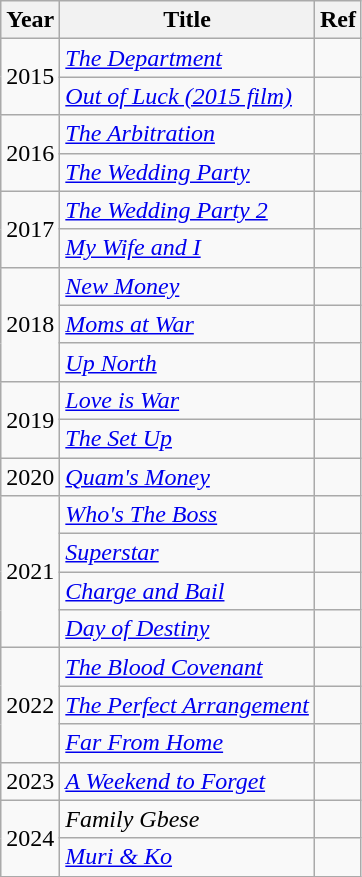<table class="wikitable mw-collapsible">
<tr>
<th>Year</th>
<th>Title</th>
<th>Ref</th>
</tr>
<tr>
<td rowspan=2>2015</td>
<td><a href='#'><em>The Department</em></a></td>
<td></td>
</tr>
<tr>
<td><em><a href='#'>Out of Luck (2015 film)</a></em></td>
<td></td>
</tr>
<tr>
<td rowspan=2>2016</td>
<td><em><a href='#'>The Arbitration</a></em></td>
<td></td>
</tr>
<tr>
<td><a href='#'><em>The Wedding Party</em></a></td>
<td></td>
</tr>
<tr>
<td rowspan=2>2017</td>
<td><em><a href='#'>The Wedding Party 2</a></em></td>
<td></td>
</tr>
<tr>
<td><em><a href='#'>My Wife and I</a></em></td>
<td></td>
</tr>
<tr>
<td rowspan=3>2018</td>
<td><em><a href='#'>New Money</a></em></td>
<td></td>
</tr>
<tr>
<td><em><a href='#'>Moms at War</a></em></td>
<td></td>
</tr>
<tr>
<td><em><a href='#'>Up North</a></em></td>
<td></td>
</tr>
<tr>
<td rowspan =2>2019</td>
<td><em><a href='#'>Love is War</a></em></td>
<td></td>
</tr>
<tr>
<td><em><a href='#'>The Set Up</a></em></td>
<td></td>
</tr>
<tr>
<td>2020</td>
<td><em><a href='#'>Quam's Money</a></em></td>
<td></td>
</tr>
<tr>
<td rowspan="4">2021</td>
<td><em><a href='#'>Who's The Boss</a></em></td>
<td></td>
</tr>
<tr>
<td><a href='#'><em>Superstar</em></a></td>
<td></td>
</tr>
<tr>
<td><em><a href='#'>Charge and Bail</a></em></td>
<td></td>
</tr>
<tr>
<td><a href='#'><em>Day of Destiny</em></a></td>
<td></td>
</tr>
<tr>
<td rowspan="3">2022</td>
<td><em><a href='#'>The Blood Covenant</a></em></td>
<td></td>
</tr>
<tr>
<td><em><a href='#'>The Perfect Arrangement</a></em></td>
<td></td>
</tr>
<tr>
<td><a href='#'><em>Far From Home</em></a></td>
<td></td>
</tr>
<tr>
<td>2023</td>
<td><a href='#'><em>A Weekend to Forget</em></a></td>
<td></td>
</tr>
<tr>
<td rowspan="2">2024</td>
<td><em>Family Gbese</em></td>
<td></td>
</tr>
<tr>
<td><a href='#'><em>Muri & Ko</em></a></td>
<td></td>
</tr>
</table>
